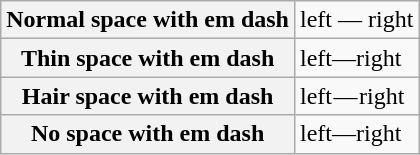<table class="wikitable">
<tr>
<th>Normal space with em dash</th>
<td>left — right</td>
</tr>
<tr>
<th>Thin space with em dash</th>
<td>left—right</td>
</tr>
<tr>
<th>Hair space with em dash</th>
<td>left — right</td>
</tr>
<tr>
<th>No space with em dash</th>
<td>left—right</td>
</tr>
</table>
